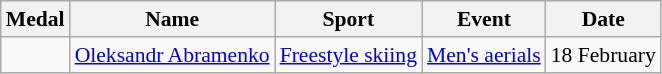<table class="wikitable sortable" style="font-size:90%">
<tr>
<th>Medal</th>
<th>Name</th>
<th>Sport</th>
<th>Event</th>
<th>Date</th>
</tr>
<tr>
<td></td>
<td><a href='#'>Oleksandr Abramenko</a></td>
<td><a href='#'>Freestyle skiing</a></td>
<td><a href='#'>Men's aerials</a></td>
<td>18 February</td>
</tr>
</table>
